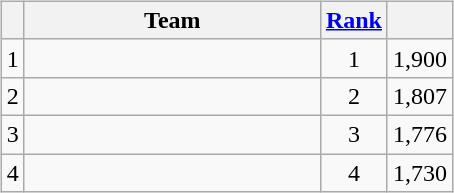<table>
<tr style="vertical-align:top">
<td><br><table class="wikitable" style="text-align:center">
<tr>
<th></th>
<th width="190">Team</th>
<th><a href='#'>Rank</a></th>
<th></th>
</tr>
<tr>
<td>1</td>
<td style="text-align:left"></td>
<td>1</td>
<td>1,900</td>
</tr>
<tr>
<td>2</td>
<td style="text-align:left"></td>
<td>2</td>
<td>1,807</td>
</tr>
<tr>
<td>3</td>
<td style="text-align:left"></td>
<td>3</td>
<td>1,776</td>
</tr>
<tr>
<td>4</td>
<td style="text-align:left"></td>
<td>4</td>
<td>1,730</td>
</tr>
</table>
</td>
<td><br></td>
</tr>
</table>
